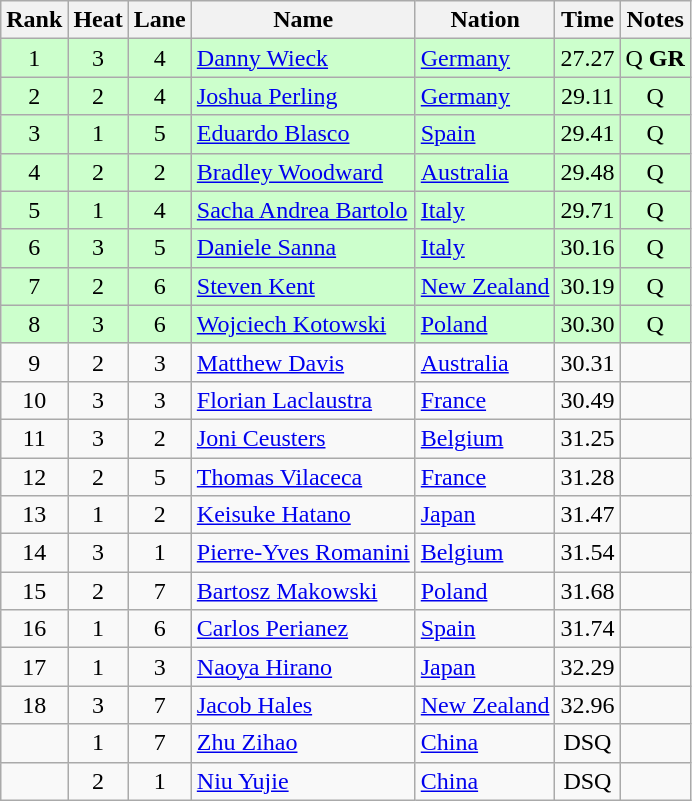<table class="wikitable sortable" style="text-align:center">
<tr>
<th>Rank</th>
<th>Heat</th>
<th>Lane</th>
<th>Name</th>
<th>Nation</th>
<th>Time</th>
<th>Notes</th>
</tr>
<tr bgcolor=ccffcc>
<td>1</td>
<td>3</td>
<td>4</td>
<td align=left><a href='#'>Danny Wieck</a></td>
<td align=left> <a href='#'>Germany</a></td>
<td>27.27</td>
<td>Q <strong>GR</strong></td>
</tr>
<tr bgcolor=ccffcc>
<td>2</td>
<td>2</td>
<td>4</td>
<td align=left><a href='#'>Joshua Perling</a></td>
<td align=left> <a href='#'>Germany</a></td>
<td>29.11</td>
<td>Q</td>
</tr>
<tr bgcolor=ccffcc>
<td>3</td>
<td>1</td>
<td>5</td>
<td align=left><a href='#'>Eduardo Blasco</a></td>
<td align=left> <a href='#'>Spain</a></td>
<td>29.41</td>
<td>Q</td>
</tr>
<tr bgcolor=ccffcc>
<td>4</td>
<td>2</td>
<td>2</td>
<td align=left><a href='#'>Bradley Woodward</a></td>
<td align=left> <a href='#'>Australia</a></td>
<td>29.48</td>
<td>Q</td>
</tr>
<tr bgcolor=ccffcc>
<td>5</td>
<td>1</td>
<td>4</td>
<td align=left><a href='#'>Sacha Andrea Bartolo</a></td>
<td align=left> <a href='#'>Italy</a></td>
<td>29.71</td>
<td>Q</td>
</tr>
<tr bgcolor=ccffcc>
<td>6</td>
<td>3</td>
<td>5</td>
<td align=left><a href='#'>Daniele Sanna</a></td>
<td align=left> <a href='#'>Italy</a></td>
<td>30.16</td>
<td>Q</td>
</tr>
<tr bgcolor=ccffcc>
<td>7</td>
<td>2</td>
<td>6</td>
<td align=left><a href='#'>Steven Kent</a></td>
<td align=left> <a href='#'>New Zealand</a></td>
<td>30.19</td>
<td>Q</td>
</tr>
<tr bgcolor=ccffcc>
<td>8</td>
<td>3</td>
<td>6</td>
<td align=left><a href='#'>Wojciech Kotowski</a></td>
<td align=left> <a href='#'>Poland</a></td>
<td>30.30</td>
<td>Q</td>
</tr>
<tr>
<td>9</td>
<td>2</td>
<td>3</td>
<td align=left><a href='#'>Matthew Davis</a></td>
<td align=left> <a href='#'>Australia</a></td>
<td>30.31</td>
<td></td>
</tr>
<tr>
<td>10</td>
<td>3</td>
<td>3</td>
<td align=left><a href='#'>Florian Laclaustra</a></td>
<td align=left> <a href='#'>France</a></td>
<td>30.49</td>
<td></td>
</tr>
<tr>
<td>11</td>
<td>3</td>
<td>2</td>
<td align=left><a href='#'>Joni Ceusters</a></td>
<td align=left> <a href='#'>Belgium</a></td>
<td>31.25</td>
<td></td>
</tr>
<tr>
<td>12</td>
<td>2</td>
<td>5</td>
<td align=left><a href='#'>Thomas Vilaceca</a></td>
<td align=left> <a href='#'>France</a></td>
<td>31.28</td>
<td></td>
</tr>
<tr>
<td>13</td>
<td>1</td>
<td>2</td>
<td align=left><a href='#'>Keisuke Hatano</a></td>
<td align=left> <a href='#'>Japan</a></td>
<td>31.47</td>
<td></td>
</tr>
<tr>
<td>14</td>
<td>3</td>
<td>1</td>
<td align=left><a href='#'>Pierre-Yves Romanini</a></td>
<td align=left> <a href='#'>Belgium</a></td>
<td>31.54</td>
<td></td>
</tr>
<tr>
<td>15</td>
<td>2</td>
<td>7</td>
<td align=left><a href='#'>Bartosz Makowski</a></td>
<td align=left> <a href='#'>Poland</a></td>
<td>31.68</td>
<td></td>
</tr>
<tr>
<td>16</td>
<td>1</td>
<td>6</td>
<td align=left><a href='#'>Carlos Perianez</a></td>
<td align=left> <a href='#'>Spain</a></td>
<td>31.74</td>
<td></td>
</tr>
<tr>
<td>17</td>
<td>1</td>
<td>3</td>
<td align=left><a href='#'>Naoya Hirano</a></td>
<td align=left> <a href='#'>Japan</a></td>
<td>32.29</td>
<td></td>
</tr>
<tr>
<td>18</td>
<td>3</td>
<td>7</td>
<td align=left><a href='#'>Jacob Hales</a></td>
<td align=left> <a href='#'>New Zealand</a></td>
<td>32.96</td>
<td></td>
</tr>
<tr>
<td></td>
<td>1</td>
<td>7</td>
<td align=left><a href='#'>Zhu Zihao</a></td>
<td align=left> <a href='#'>China</a></td>
<td>DSQ</td>
<td></td>
</tr>
<tr>
<td></td>
<td>2</td>
<td>1</td>
<td align=left><a href='#'>Niu Yujie</a></td>
<td align=left> <a href='#'>China</a></td>
<td>DSQ</td>
<td></td>
</tr>
</table>
